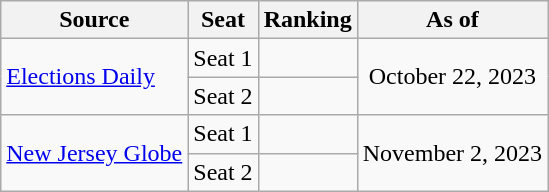<table class="wikitable" style="text-align:center">
<tr>
<th>Source</th>
<th>Seat</th>
<th>Ranking</th>
<th>As of</th>
</tr>
<tr>
<td align=left rowspan="2"><a href='#'>Elections Daily</a></td>
<td>Seat 1</td>
<td></td>
<td rowspan="2">October 22, 2023</td>
</tr>
<tr>
<td>Seat 2</td>
<td></td>
</tr>
<tr>
<td align=left rowspan="2"><a href='#'>New Jersey Globe</a></td>
<td>Seat 1</td>
<td></td>
<td rowspan="2">November 2, 2023</td>
</tr>
<tr>
<td>Seat 2</td>
<td></td>
</tr>
</table>
